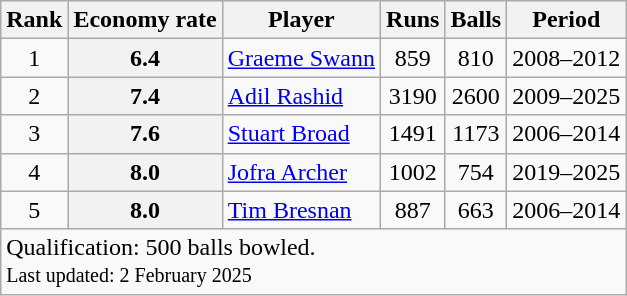<table class="wikitable plainrowheaders" style="text-align:center;">
<tr>
<th scope=col>Rank</th>
<th scope=col>Economy rate</th>
<th scope=col>Player</th>
<th scope=col>Runs</th>
<th scope=col>Balls</th>
<th scope=col>Period</th>
</tr>
<tr>
<td>1</td>
<th scope=row style=text-align:center;>6.4</th>
<td align=left><a href='#'>Graeme Swann</a></td>
<td>859</td>
<td>810</td>
<td>2008–2012</td>
</tr>
<tr>
<td>2</td>
<th scope=row style=text-align:center;>7.4</th>
<td align=left><a href='#'>Adil Rashid</a></td>
<td>3190</td>
<td>2600</td>
<td>2009–2025</td>
</tr>
<tr>
<td>3</td>
<th scope=row style=text-align:center;>7.6</th>
<td align=left><a href='#'>Stuart Broad</a></td>
<td>1491</td>
<td>1173</td>
<td>2006–2014</td>
</tr>
<tr>
<td>4</td>
<th scope=row style=text-align:center;>8.0</th>
<td align=left><a href='#'>Jofra Archer</a></td>
<td>1002</td>
<td>754</td>
<td>2019–2025</td>
</tr>
<tr>
<td>5</td>
<th scope=row style=text-align:center;>8.0</th>
<td align=left><a href='#'>Tim Bresnan</a></td>
<td>887</td>
<td>663</td>
<td>2006–2014</td>
</tr>
<tr>
<td align=left colspan=6>Qualification: 500 balls bowled.<br><small>Last updated: 2 February 2025</small></td>
</tr>
</table>
